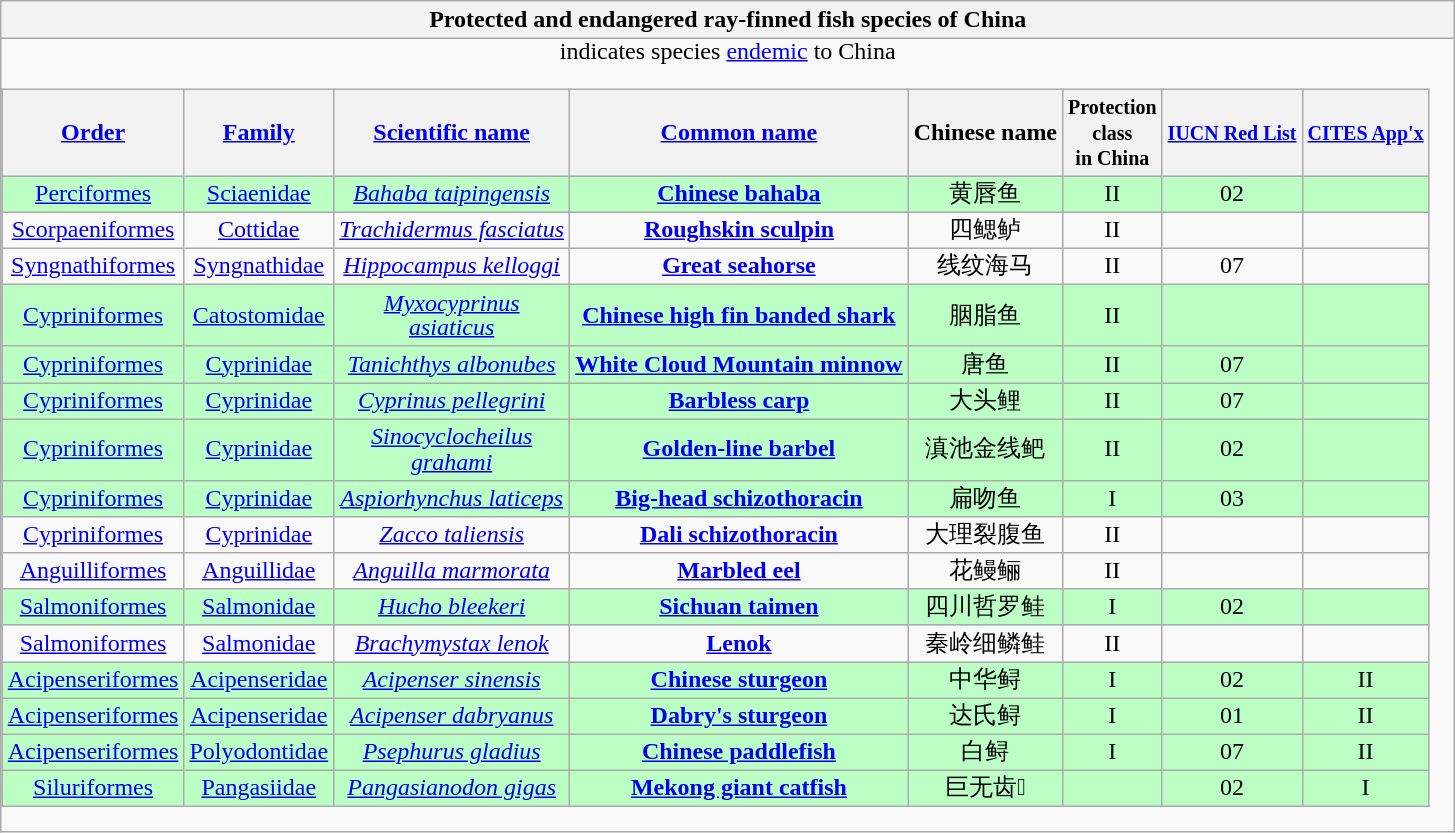<table class="wikitable collapsible">
<tr>
<th>Protected and endangered ray-finned fish species of China</th>
</tr>
<tr>
<td style="padding:0; border:none; text-align:center; line-height:1.05"> indicates species <a href='#'>endemic</a> to China<br><table class="wikitable sortable" style="text-align:center; line-height:1.05">
<tr>
<th scope="col;"><a href='#'>Order</a></th>
<th scope="col;"><a href='#'>Family</a></th>
<th scope="col;"style="width:150px;"><a href='#'>Scientific name</a></th>
<th scope="col;"><a href='#'>Common name</a></th>
<th>Chinese name</th>
<th scope="col;"style="width:30px;"><small>Protection<br>class<br>in China</small></th>
<th scope="col;"><small><a href='#'>IUCN Red List</a></small></th>
<th scope="col;"><small><a href='#'>CITES App'x</a></small></th>
</tr>
<tr style="background: #bcffc5;">
<td><a href='#'>Perciformes</a></td>
<td><a href='#'>Sciaenidae</a></td>
<td><em><a href='#'>Bahaba taipingensis</a></em></td>
<td><strong><a href='#'>Chinese bahaba</a></strong></td>
<td>黄唇鱼</td>
<td>II</td>
<td><span>02</span></td>
<td></td>
</tr>
<tr>
<td><a href='#'>Scorpaeniformes</a></td>
<td><a href='#'>Cottidae</a></td>
<td><em><a href='#'>Trachidermus fasciatus</a></em></td>
<td><strong><a href='#'>Roughskin sculpin</a></strong></td>
<td>四鳃鲈</td>
<td>II</td>
<td></td>
<td></td>
</tr>
<tr>
<td><a href='#'>Syngnathiformes</a></td>
<td><a href='#'>Syngnathidae</a></td>
<td><em><a href='#'>Hippocampus kelloggi</a></em></td>
<td><strong><a href='#'>Great seahorse</a></strong></td>
<td>线纹海马</td>
<td>II</td>
<td><span>07</span></td>
<td></td>
</tr>
<tr style="background: #bcffc5;">
<td><a href='#'>Cypriniformes</a></td>
<td><a href='#'>Catostomidae</a></td>
<td><em><a href='#'>Myxocyprinus asiaticus</a></em></td>
<td><strong><a href='#'>Chinese high fin banded shark</a></strong></td>
<td>胭脂鱼</td>
<td>II</td>
<td></td>
<td></td>
</tr>
<tr style="background: #bcffc5;">
<td><a href='#'>Cypriniformes</a></td>
<td><a href='#'>Cyprinidae</a></td>
<td><em><a href='#'>Tanichthys albonubes</a></em></td>
<td><strong><a href='#'>White Cloud Mountain minnow</a></strong></td>
<td>唐鱼</td>
<td>II</td>
<td><span>07</span></td>
<td></td>
</tr>
<tr style="background: #bcffc5;">
<td><a href='#'>Cypriniformes</a></td>
<td><a href='#'>Cyprinidae</a></td>
<td><em><a href='#'>Cyprinus pellegrini</a></em></td>
<td><strong><a href='#'>Barbless carp</a></strong></td>
<td>大头鲤</td>
<td>II</td>
<td><span>07</span></td>
<td></td>
</tr>
<tr style="background: #bcffc5;">
<td><a href='#'>Cypriniformes</a></td>
<td><a href='#'>Cyprinidae</a></td>
<td><em><a href='#'>Sinocyclocheilus grahami</a></em></td>
<td><strong><a href='#'>Golden-line barbel</a></strong></td>
<td>滇池金线鲃</td>
<td>II</td>
<td><span>02</span></td>
<td></td>
</tr>
<tr style="background: #bcffc5;">
<td><a href='#'>Cypriniformes</a></td>
<td><a href='#'>Cyprinidae</a></td>
<td><em><a href='#'>Aspiorhynchus laticeps</a></em></td>
<td><strong><a href='#'>Big-head schizothoracin</a></strong></td>
<td>扁吻鱼</td>
<td>I</td>
<td><span>03</span></td>
<td></td>
</tr>
<tr>
<td><a href='#'>Cypriniformes</a></td>
<td><a href='#'>Cyprinidae</a></td>
<td><em><a href='#'>Zacco taliensis</a></em></td>
<td><strong><a href='#'>Dali schizothoracin</a></strong></td>
<td>大理裂腹鱼</td>
<td>II</td>
<td></td>
<td></td>
</tr>
<tr>
<td><a href='#'>Anguilliformes</a></td>
<td><a href='#'>Anguillidae</a></td>
<td><em><a href='#'>Anguilla marmorata</a></em></td>
<td><strong><a href='#'>Marbled eel</a></strong></td>
<td>花鳗鲡</td>
<td>II</td>
<td></td>
<td></td>
</tr>
<tr style="background: #bcffc5;">
<td><a href='#'>Salmoniformes</a></td>
<td><a href='#'>Salmonidae</a></td>
<td><em><a href='#'>Hucho bleekeri</a></em></td>
<td><strong><a href='#'>Sichuan taimen</a></strong></td>
<td>四川哲罗鲑</td>
<td>I</td>
<td><span>02</span></td>
<td></td>
</tr>
<tr>
<td><a href='#'>Salmoniformes</a></td>
<td><a href='#'>Salmonidae</a></td>
<td><em><a href='#'>Brachymystax lenok</a></em></td>
<td><strong><a href='#'>Lenok</a></strong></td>
<td>秦岭细鳞鲑</td>
<td>II</td>
<td></td>
<td></td>
</tr>
<tr style="background: #bcffc5;">
<td><a href='#'>Acipenseriformes</a></td>
<td><a href='#'>Acipenseridae</a></td>
<td><em><a href='#'>Acipenser sinensis</a></em></td>
<td><strong><a href='#'>Chinese sturgeon</a></strong></td>
<td>中华鲟</td>
<td>I</td>
<td><span>02</span></td>
<td>II</td>
</tr>
<tr style="background: #bcffc5;">
<td><a href='#'>Acipenseriformes</a></td>
<td><a href='#'>Acipenseridae</a></td>
<td><em><a href='#'>Acipenser dabryanus</a></em></td>
<td><strong><a href='#'>Dabry's sturgeon</a></strong></td>
<td>达氏鲟</td>
<td>I</td>
<td><span>01</span></td>
<td>II</td>
</tr>
<tr style="background: #bcffc5;">
<td><a href='#'>Acipenseriformes</a></td>
<td><a href='#'>Polyodontidae</a></td>
<td><em><a href='#'>Psephurus gladius</a></em></td>
<td><strong><a href='#'>Chinese paddlefish</a></strong></td>
<td>白鲟</td>
<td>I</td>
<td><span>07</span></td>
<td>II</td>
</tr>
<tr style="background: #bcffc5;">
<td><a href='#'>Siluriformes</a></td>
<td><a href='#'>Pangasiidae</a></td>
<td><em><a href='#'>Pangasianodon gigas</a></em></td>
<td><strong><a href='#'>Mekong giant catfish</a></strong></td>
<td>巨无齿𩷶</td>
<td></td>
<td><span>02</span></td>
<td>I</td>
</tr>
</table>
</td>
</tr>
</table>
